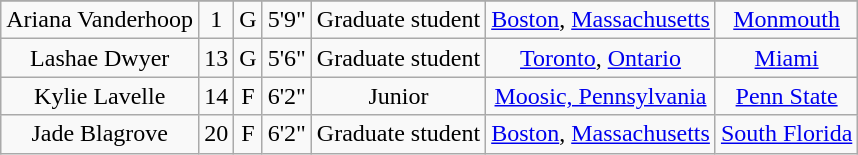<table class="wikitable sortable" style="text-align: center">
<tr align=center>
</tr>
<tr>
<td>Ariana Vanderhoop</td>
<td>1</td>
<td>G</td>
<td>5'9"</td>
<td>Graduate student</td>
<td><a href='#'>Boston</a>, <a href='#'>Massachusetts</a></td>
<td><a href='#'>Monmouth</a></td>
</tr>
<tr>
<td>Lashae Dwyer</td>
<td>13</td>
<td>G</td>
<td>5'6"</td>
<td>Graduate student</td>
<td><a href='#'>Toronto</a>, <a href='#'>Ontario</a></td>
<td><a href='#'>Miami</a></td>
</tr>
<tr>
<td>Kylie Lavelle</td>
<td>14</td>
<td>F</td>
<td>6'2"</td>
<td>Junior</td>
<td><a href='#'>Moosic, Pennsylvania</a></td>
<td><a href='#'>Penn State</a></td>
</tr>
<tr>
<td>Jade Blagrove</td>
<td>20</td>
<td>F</td>
<td>6'2"</td>
<td>Graduate student</td>
<td><a href='#'>Boston</a>, <a href='#'>Massachusetts</a></td>
<td><a href='#'>South Florida</a></td>
</tr>
</table>
